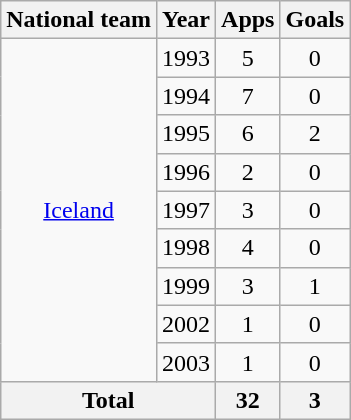<table class=wikitable style="text-align: center">
<tr>
<th>National team</th>
<th>Year</th>
<th>Apps</th>
<th>Goals</th>
</tr>
<tr>
<td rowspan=9><a href='#'>Iceland</a></td>
<td>1993</td>
<td>5</td>
<td>0</td>
</tr>
<tr>
<td>1994</td>
<td>7</td>
<td>0</td>
</tr>
<tr>
<td>1995</td>
<td>6</td>
<td>2</td>
</tr>
<tr>
<td>1996</td>
<td>2</td>
<td>0</td>
</tr>
<tr>
<td>1997</td>
<td>3</td>
<td>0</td>
</tr>
<tr>
<td>1998</td>
<td>4</td>
<td>0</td>
</tr>
<tr>
<td>1999</td>
<td>3</td>
<td>1</td>
</tr>
<tr>
<td>2002</td>
<td>1</td>
<td>0</td>
</tr>
<tr>
<td>2003</td>
<td>1</td>
<td>0</td>
</tr>
<tr>
<th colspan="2">Total</th>
<th>32</th>
<th>3</th>
</tr>
</table>
